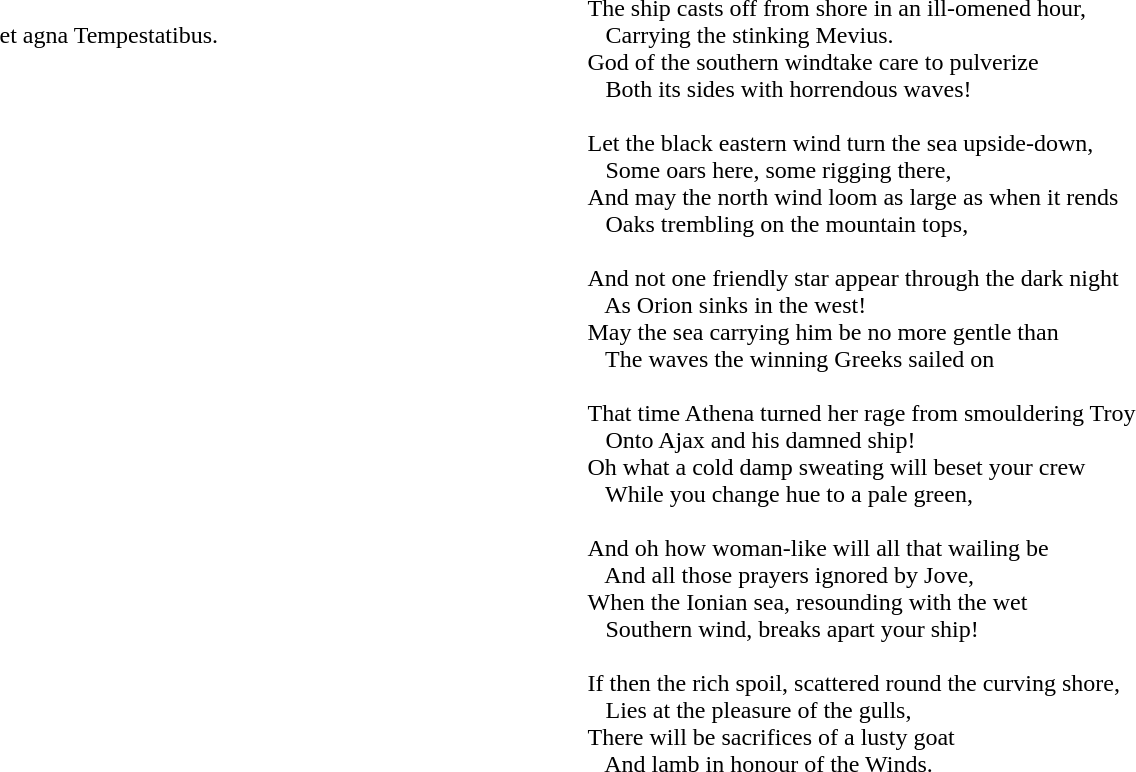<table style="border: 0px; margin-left:100px; white-space:nowrap;">
<tr>
<th scope="col" width="400px"></th>
<th scope="col" width="400px"></th>
</tr>
<tr border="0">
</tr>
<tr Valign=top>
<td><br><br>
   et agna Tempestatibus.<br></td>
<td><br>The ship casts off from shore in an ill-omened hour,<br>
   Carrying the stinking Mevius.<br>
God of the southern windtake care to pulverize<br>
   Both its sides with horrendous waves!<br>
<br>
Let the black eastern wind turn the sea upside-down,<br>
   Some oars here, some rigging there,<br>
And may the north wind loom as large as when it rends<br>
   Oaks trembling on the mountain tops,<br>
<br>
And not one friendly star appear through the dark night<br>
   As Orion sinks in the west!<br>
May the sea carrying him be no more gentle than<br>
   The waves the winning Greeks sailed on<br>
<br>
That time Athena turned her rage from smouldering Troy<br>
   Onto Ajax and his damned ship!<br>
Oh what a cold damp sweating will beset your crew<br>
   While you change hue to a pale green,<br>
<br>
And oh how woman-like will all that wailing be<br>
   And all those prayers ignored by Jove,<br>
When the Ionian sea, resounding with the wet<br>
   Southern wind, breaks apart your ship!<br>
<br>
If then the rich spoil, scattered round the curving shore,<br>
   Lies at the pleasure of the gulls,<br>
There will be sacrifices of a lusty goat<br>
   And lamb in honour of the Winds.</td>
</tr>
</table>
